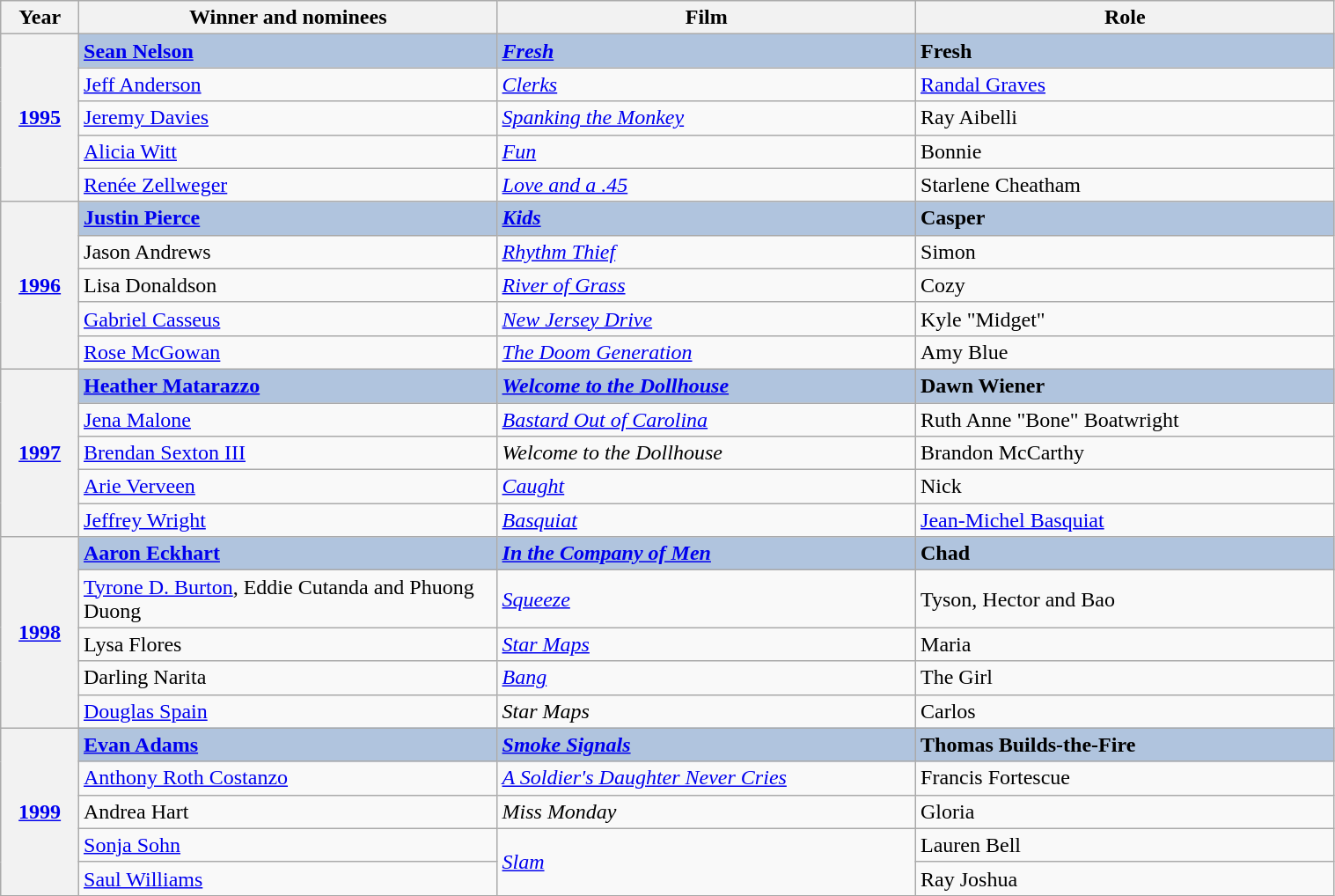<table class="wikitable" width="80%" cellpadding="5">
<tr>
<th width="50">Year</th>
<th width="300">Winner and nominees</th>
<th width="300">Film</th>
<th width="300">Role</th>
</tr>
<tr>
<th rowspan="5" style="text-align:center;"><a href='#'>1995</a><br></th>
<td style="background:#B0C4DE;"><strong><a href='#'>Sean Nelson</a></strong></td>
<td style="background:#B0C4DE;"><strong><em><a href='#'>Fresh</a></em></strong></td>
<td style="background:#B0C4DE;"><strong>Fresh</strong></td>
</tr>
<tr>
<td><a href='#'>Jeff Anderson</a></td>
<td><em><a href='#'>Clerks</a></em></td>
<td><a href='#'>Randal Graves</a></td>
</tr>
<tr>
<td><a href='#'>Jeremy Davies</a></td>
<td><em><a href='#'>Spanking the Monkey</a></em></td>
<td>Ray Aibelli</td>
</tr>
<tr>
<td><a href='#'>Alicia Witt</a></td>
<td><em><a href='#'>Fun</a></em></td>
<td>Bonnie</td>
</tr>
<tr>
<td><a href='#'>Renée Zellweger</a></td>
<td><em><a href='#'>Love and a .45</a></em></td>
<td>Starlene Cheatham</td>
</tr>
<tr>
<th rowspan="5" style="text-align:center;"><a href='#'>1996</a><br></th>
<td style="background:#B0C4DE;"><strong><a href='#'>Justin Pierce</a></strong></td>
<td style="background:#B0C4DE;"><strong><em><a href='#'>Kids</a></em></strong></td>
<td style="background:#B0C4DE;"><strong>Casper</strong></td>
</tr>
<tr>
<td>Jason Andrews</td>
<td><em><a href='#'>Rhythm Thief</a></em></td>
<td>Simon</td>
</tr>
<tr>
<td>Lisa Donaldson</td>
<td><em><a href='#'>River of Grass</a></em></td>
<td>Cozy</td>
</tr>
<tr>
<td><a href='#'>Gabriel Casseus</a></td>
<td><em><a href='#'>New Jersey Drive</a></em></td>
<td>Kyle "Midget"</td>
</tr>
<tr>
<td><a href='#'>Rose McGowan</a></td>
<td><em><a href='#'>The Doom Generation</a></em></td>
<td>Amy Blue</td>
</tr>
<tr>
<th rowspan="5" style="text-align:center;"><a href='#'>1997</a><br></th>
<td style="background:#B0C4DE;"><strong><a href='#'>Heather Matarazzo</a></strong></td>
<td style="background:#B0C4DE;"><strong><em><a href='#'>Welcome to the Dollhouse</a></em></strong></td>
<td style="background:#B0C4DE;"><strong>Dawn Wiener</strong></td>
</tr>
<tr>
<td><a href='#'>Jena Malone</a></td>
<td><em><a href='#'>Bastard Out of Carolina</a></em></td>
<td>Ruth Anne "Bone" Boatwright</td>
</tr>
<tr>
<td><a href='#'>Brendan Sexton III</a></td>
<td><em>Welcome to the Dollhouse</em></td>
<td>Brandon McCarthy</td>
</tr>
<tr>
<td><a href='#'>Arie Verveen</a></td>
<td><em><a href='#'>Caught</a></em></td>
<td>Nick</td>
</tr>
<tr>
<td><a href='#'>Jeffrey Wright</a></td>
<td><em><a href='#'>Basquiat</a></em></td>
<td><a href='#'>Jean-Michel Basquiat</a></td>
</tr>
<tr>
<th rowspan="5" style="text-align:center;"><a href='#'>1998</a><br></th>
<td style="background:#B0C4DE;"><strong><a href='#'>Aaron Eckhart</a></strong></td>
<td style="background:#B0C4DE;"><strong><em><a href='#'>In the Company of Men</a></em></strong></td>
<td style="background:#B0C4DE;"><strong>Chad</strong></td>
</tr>
<tr>
<td><a href='#'>Tyrone D. Burton</a>, Eddie Cutanda and Phuong Duong</td>
<td><em><a href='#'>Squeeze</a></em></td>
<td>Tyson, Hector and Bao</td>
</tr>
<tr>
<td>Lysa Flores</td>
<td><em><a href='#'>Star Maps</a></em></td>
<td>Maria</td>
</tr>
<tr>
<td>Darling Narita</td>
<td><em><a href='#'>Bang</a></em></td>
<td>The Girl</td>
</tr>
<tr>
<td><a href='#'>Douglas Spain</a></td>
<td><em>Star Maps</em></td>
<td>Carlos</td>
</tr>
<tr>
<th rowspan="5" style="text-align:center;"><a href='#'>1999</a><br></th>
<td style="background:#B0C4DE;"><strong><a href='#'>Evan Adams</a></strong></td>
<td style="background:#B0C4DE;"><strong><em><a href='#'>Smoke Signals</a></em></strong></td>
<td style="background:#B0C4DE;"><strong>Thomas Builds-the-Fire</strong></td>
</tr>
<tr>
<td><a href='#'>Anthony Roth Costanzo</a></td>
<td><em><a href='#'>A Soldier's Daughter Never Cries</a></em></td>
<td>Francis Fortescue</td>
</tr>
<tr>
<td>Andrea Hart</td>
<td><em>Miss Monday</em></td>
<td>Gloria</td>
</tr>
<tr>
<td><a href='#'>Sonja Sohn</a></td>
<td rowspan="2"><em><a href='#'>Slam</a></em></td>
<td>Lauren Bell</td>
</tr>
<tr>
<td><a href='#'>Saul Williams</a></td>
<td>Ray Joshua</td>
</tr>
</table>
